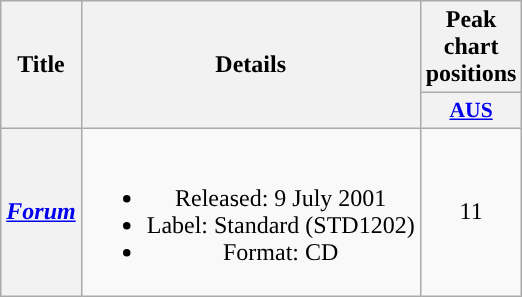<table class="wikitable plainrowheaders" style="text-align:center;">
<tr>
<th scope="col" rowspan="2">Title</th>
<th scope="col" rowspan="2">Details</th>
<th scope="col" colspan="1">Peak chart positions</th>
</tr>
<tr>
<th scope="col" style="width:3em;font-size:90%;"><a href='#'>AUS</a><br></th>
</tr>
<tr>
<th scope="row"><em><a href='#'>Forum</a></em></th>
<td><br><ul><li>Released: 9 July 2001</li><li>Label: Standard (STD1202)</li><li>Format: CD</li></ul></td>
<td>11</td>
</tr>
</table>
